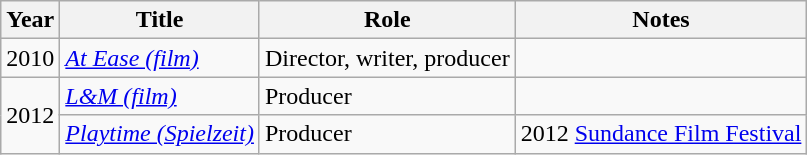<table class="wikitable sortable">
<tr>
<th>Year</th>
<th>Title</th>
<th>Role</th>
<th class="unsortable">Notes</th>
</tr>
<tr>
<td>2010</td>
<td><em><a href='#'>At Ease (film)</a></em></td>
<td>Director, writer, producer</td>
<td></td>
</tr>
<tr>
<td rowspan="2">2012</td>
<td><em><a href='#'>L&M (film)</a></em></td>
<td>Producer</td>
<td></td>
</tr>
<tr>
<td><em><a href='#'>Playtime (Spielzeit)</a></em></td>
<td>Producer</td>
<td>2012 <a href='#'>Sundance Film Festival</a></td>
</tr>
</table>
